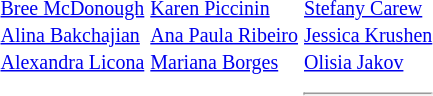<table>
<tr>
<th scope=row style="text-align:left"></th>
<td><br><small><a href='#'>Bree McDonough</a><br><a href='#'>Alina Bakchajian</a><br><a href='#'>Alexandra Licona</a></small></td>
<td><br><small><a href='#'>Karen Piccinin</a><br><a href='#'>Ana Paula Ribeiro</a><br><a href='#'>Mariana Borges</a></small></td>
<td><br><small><a href='#'>Stefany Carew</a><br><a href='#'>Jessica Krushen</a><br><a href='#'>Olisia Jakov</a></small></td>
</tr>
<tr>
<th scope=row style="text-align:left"></th>
<td></td>
<td></td>
<td><hr></td>
</tr>
<tr>
<th scope=row style="text-align:left"></th>
<td></td>
<td></td>
<td></td>
</tr>
<tr>
<th scope=row style="text-align:left"></th>
<td></td>
<td></td>
<td></td>
</tr>
<tr>
<th scope=row style="text-align:left"></th>
<td></td>
<td></td>
<td></td>
</tr>
<tr>
<th scope=row style="text-align:left"></th>
<td></td>
<td></td>
<td></td>
</tr>
</table>
